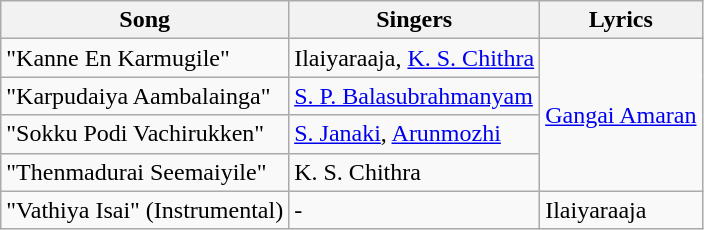<table class="wikitable">
<tr>
<th>Song</th>
<th>Singers</th>
<th>Lyrics</th>
</tr>
<tr>
<td>"Kanne En Karmugile"</td>
<td>Ilaiyaraaja, <a href='#'>K. S. Chithra</a></td>
<td rowspan=4><a href='#'>Gangai Amaran</a></td>
</tr>
<tr>
<td>"Karpudaiya Aambalainga"</td>
<td><a href='#'>S. P. Balasubrahmanyam</a></td>
</tr>
<tr>
<td>"Sokku Podi Vachirukken"</td>
<td><a href='#'>S. Janaki</a>, <a href='#'>Arunmozhi</a></td>
</tr>
<tr>
<td>"Thenmadurai Seemaiyile"</td>
<td>K. S. Chithra</td>
</tr>
<tr>
<td>"Vathiya Isai" (Instrumental)</td>
<td>-</td>
<td>Ilaiyaraaja</td>
</tr>
</table>
